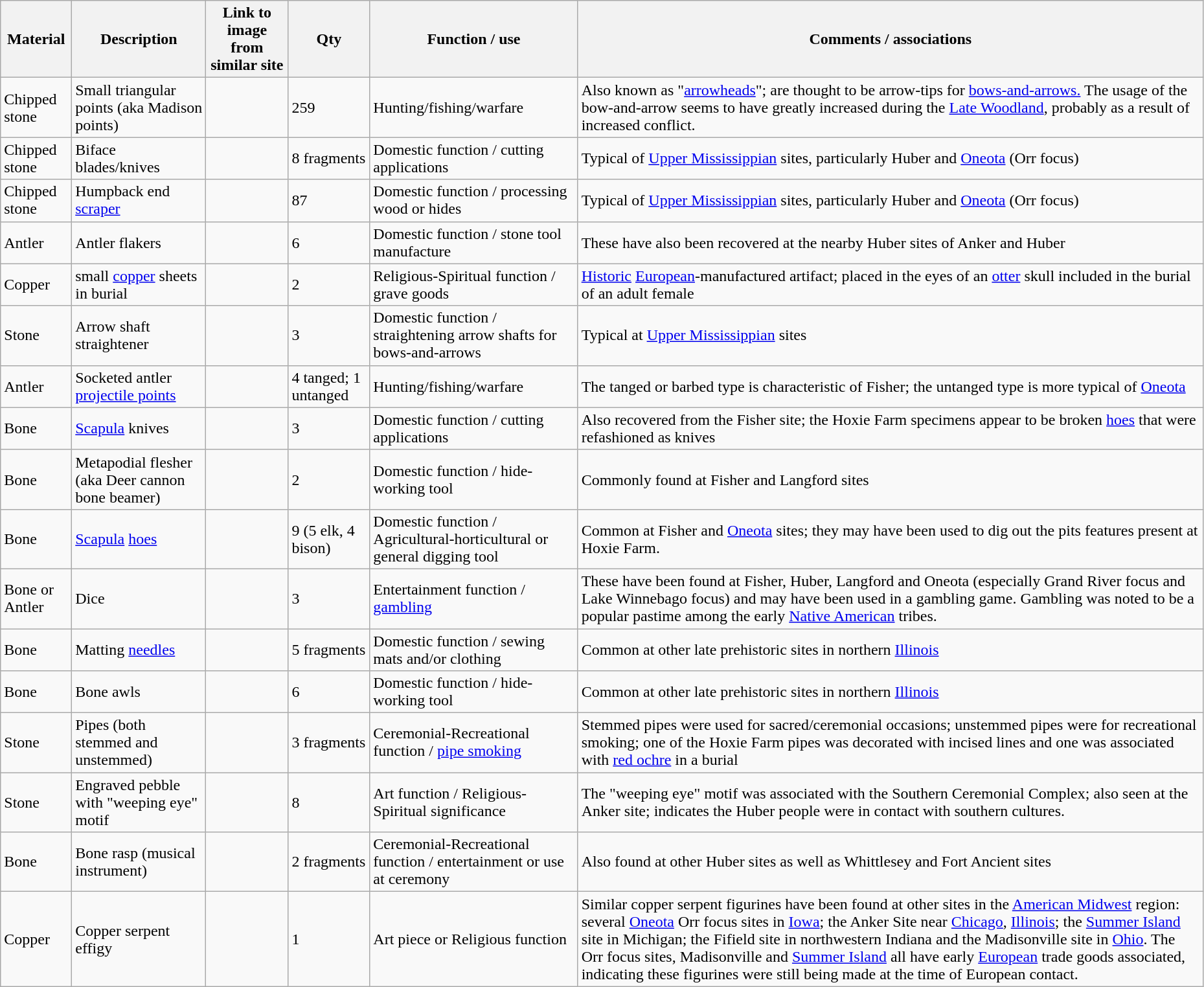<table class="wikitable sortable" style="width:98%">
<tr>
<th>Material</th>
<th>Description</th>
<th>Link to image from similar site</th>
<th>Qty</th>
<th>Function / use</th>
<th>Comments / associations</th>
</tr>
<tr>
<td>Chipped stone</td>
<td>Small triangular points (aka Madison points)</td>
<td></td>
<td>259</td>
<td>Hunting/fishing/warfare</td>
<td>Also known as "<a href='#'>arrowheads</a>"; are thought to be arrow-tips for <a href='#'>bows-and-arrows.</a>  The usage of the bow-and-arrow seems to have greatly increased during the <a href='#'>Late Woodland</a>, probably as a result of increased conflict.</td>
</tr>
<tr>
<td>Chipped stone</td>
<td>Biface blades/knives</td>
<td></td>
<td>8 fragments</td>
<td>Domestic function / cutting applications</td>
<td>Typical of <a href='#'>Upper Mississippian</a> sites, particularly Huber and <a href='#'>Oneota</a> (Orr focus)</td>
</tr>
<tr>
<td>Chipped stone</td>
<td>Humpback end <a href='#'>scraper</a></td>
<td></td>
<td>87</td>
<td>Domestic function / processing wood or hides</td>
<td>Typical of <a href='#'>Upper Mississippian</a> sites, particularly Huber and <a href='#'>Oneota</a> (Orr focus)</td>
</tr>
<tr>
<td>Antler</td>
<td>Antler flakers</td>
<td></td>
<td>6</td>
<td>Domestic function / stone tool manufacture</td>
<td>These have also been recovered at the nearby Huber sites of Anker and Huber</td>
</tr>
<tr>
<td>Copper</td>
<td>small <a href='#'>copper</a> sheets in burial</td>
<td></td>
<td>2</td>
<td>Religious-Spiritual function / grave goods</td>
<td><a href='#'>Historic</a> <a href='#'>European</a>-manufactured artifact; placed in the eyes of an <a href='#'>otter</a> skull included in the burial of an adult female</td>
</tr>
<tr>
<td>Stone</td>
<td>Arrow shaft straightener</td>
<td></td>
<td>3</td>
<td>Domestic function / straightening arrow shafts for bows-and-arrows</td>
<td>Typical at <a href='#'>Upper Mississippian</a> sites</td>
</tr>
<tr>
<td>Antler</td>
<td>Socketed antler <a href='#'>projectile points</a></td>
<td></td>
<td>4 tanged; 1 untanged</td>
<td>Hunting/fishing/warfare</td>
<td>The tanged or barbed type is characteristic of Fisher; the untanged type is more typical of <a href='#'>Oneota</a></td>
</tr>
<tr>
<td>Bone</td>
<td><a href='#'>Scapula</a> knives</td>
<td></td>
<td>3</td>
<td>Domestic function / cutting applications</td>
<td>Also recovered from the Fisher site; the Hoxie Farm specimens appear to be broken <a href='#'>hoes</a> that were refashioned as knives</td>
</tr>
<tr>
<td>Bone</td>
<td>Metapodial flesher (aka Deer cannon bone beamer)</td>
<td></td>
<td>2</td>
<td>Domestic function / hide-working tool</td>
<td>Commonly found at Fisher and Langford sites</td>
</tr>
<tr>
<td>Bone</td>
<td><a href='#'>Scapula</a> <a href='#'>hoes</a></td>
<td></td>
<td>9 (5 elk, 4 bison)</td>
<td>Domestic function / Agricultural-horticultural or general digging tool</td>
<td>Common at Fisher and <a href='#'>Oneota</a> sites; they may have been used to dig out the pits features present at Hoxie Farm.</td>
</tr>
<tr>
<td>Bone or Antler</td>
<td>Dice</td>
<td></td>
<td>3</td>
<td>Entertainment function / <a href='#'>gambling</a></td>
<td>These have been found at Fisher, Huber, Langford and Oneota (especially Grand River focus and Lake Winnebago focus) and may have been used in a gambling game.  Gambling was noted to be a popular pastime among the early <a href='#'>Native American</a> tribes.</td>
</tr>
<tr>
<td>Bone</td>
<td>Matting <a href='#'>needles</a></td>
<td></td>
<td>5 fragments</td>
<td>Domestic function / sewing mats and/or clothing</td>
<td>Common at other late prehistoric sites in northern <a href='#'>Illinois</a></td>
</tr>
<tr>
<td>Bone</td>
<td>Bone awls</td>
<td></td>
<td>6</td>
<td>Domestic function / hide-working tool</td>
<td>Common at other late prehistoric sites in northern <a href='#'>Illinois</a></td>
</tr>
<tr>
<td>Stone</td>
<td>Pipes (both stemmed and unstemmed)</td>
<td></td>
<td>3 fragments</td>
<td>Ceremonial-Recreational function / <a href='#'>pipe smoking</a></td>
<td>Stemmed pipes were used for sacred/ceremonial occasions; unstemmed pipes were for recreational smoking; one of the Hoxie Farm pipes was decorated with incised lines and one was associated with <a href='#'>red ochre</a> in a burial</td>
</tr>
<tr>
<td>Stone</td>
<td>Engraved pebble with "weeping eye" motif</td>
<td></td>
<td>8</td>
<td>Art function / Religious-Spiritual significance</td>
<td>The "weeping eye" motif was associated with the Southern Ceremonial Complex; also seen at the Anker site; indicates the Huber people were in contact with southern cultures.</td>
</tr>
<tr>
<td>Bone</td>
<td>Bone rasp (musical instrument)</td>
<td></td>
<td>2 fragments</td>
<td>Ceremonial-Recreational function / entertainment or use at ceremony</td>
<td>Also found at other Huber sites as well as Whittlesey and Fort Ancient sites</td>
</tr>
<tr>
<td>Copper</td>
<td>Copper serpent effigy</td>
<td></td>
<td>1</td>
<td>Art piece or Religious function</td>
<td>Similar copper serpent figurines have been found at other sites in the <a href='#'>American Midwest</a> region: several <a href='#'>Oneota</a> Orr focus sites in <a href='#'>Iowa</a>; the Anker Site near <a href='#'>Chicago</a>, <a href='#'>Illinois</a>; the <a href='#'>Summer Island</a> site in Michigan; the Fifield site in northwestern Indiana and the Madisonville site in <a href='#'>Ohio</a>.  The Orr focus sites, Madisonville and <a href='#'>Summer Island</a> all have early <a href='#'>European</a> trade goods associated, indicating these figurines were still being made at the time of European contact.</td>
</tr>
</table>
